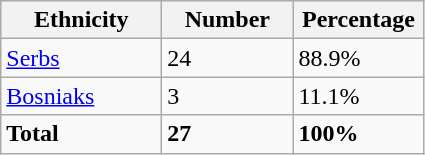<table class="wikitable">
<tr>
<th width="100px">Ethnicity</th>
<th width="80px">Number</th>
<th width="80px">Percentage</th>
</tr>
<tr>
<td><a href='#'>Serbs</a></td>
<td>24</td>
<td>88.9%</td>
</tr>
<tr>
<td><a href='#'>Bosniaks</a></td>
<td>3</td>
<td>11.1%</td>
</tr>
<tr>
<td><strong>Total</strong></td>
<td><strong>27</strong></td>
<td><strong>100%</strong></td>
</tr>
</table>
